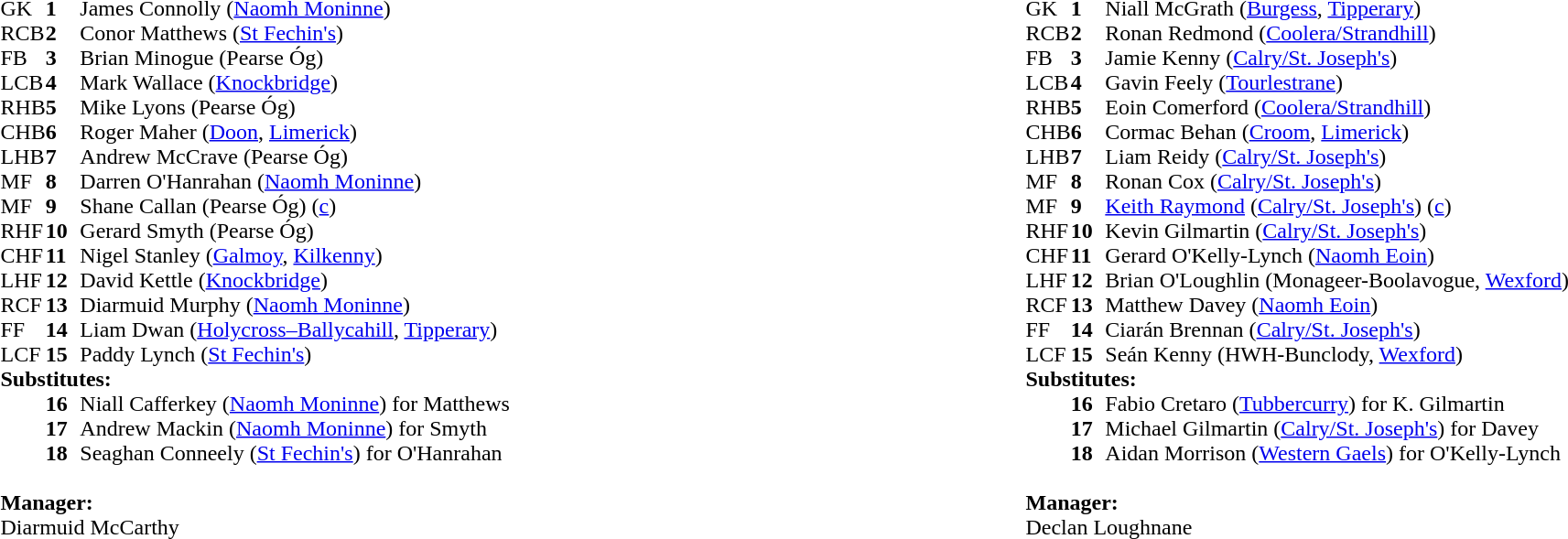<table style="width:100%;">
<tr>
<td style="vertical-align:top; width:50%"><br><table cellspacing="0" cellpadding="0">
<tr>
<th width="25"></th>
<th width="25"></th>
</tr>
<tr>
<td>GK</td>
<td><strong>1</strong></td>
<td>James Connolly (<a href='#'>Naomh Moninne</a>)</td>
</tr>
<tr>
<td>RCB</td>
<td><strong>2</strong></td>
<td>Conor Matthews (<a href='#'>St Fechin's</a>)</td>
</tr>
<tr>
<td>FB</td>
<td><strong>3</strong></td>
<td>Brian Minogue (Pearse Óg)</td>
</tr>
<tr>
<td>LCB</td>
<td><strong>4</strong></td>
<td>Mark Wallace (<a href='#'>Knockbridge</a>)</td>
</tr>
<tr>
<td>RHB</td>
<td><strong>5</strong></td>
<td>Mike Lyons (Pearse Óg)</td>
</tr>
<tr>
<td>CHB</td>
<td><strong>6</strong></td>
<td>Roger Maher (<a href='#'>Doon</a>, <a href='#'>Limerick</a>)</td>
</tr>
<tr>
<td>LHB</td>
<td><strong>7</strong></td>
<td>Andrew McCrave (Pearse Óg)</td>
</tr>
<tr>
<td>MF</td>
<td><strong>8</strong></td>
<td>Darren O'Hanrahan (<a href='#'>Naomh Moninne</a>)</td>
</tr>
<tr>
<td>MF</td>
<td><strong>9</strong></td>
<td>Shane Callan (Pearse Óg) (<a href='#'>c</a>)</td>
</tr>
<tr>
<td>RHF</td>
<td><strong>10</strong></td>
<td>Gerard Smyth (Pearse Óg)</td>
</tr>
<tr>
<td>CHF</td>
<td><strong>11</strong></td>
<td>Nigel Stanley (<a href='#'>Galmoy</a>, <a href='#'>Kilkenny</a>)</td>
</tr>
<tr>
<td>LHF</td>
<td><strong>12</strong></td>
<td>David Kettle (<a href='#'>Knockbridge</a>)</td>
</tr>
<tr>
<td>RCF</td>
<td><strong>13</strong></td>
<td>Diarmuid Murphy (<a href='#'>Naomh Moninne</a>)</td>
</tr>
<tr>
<td>FF</td>
<td><strong>14</strong></td>
<td>Liam Dwan (<a href='#'>Holycross–Ballycahill</a>, <a href='#'>Tipperary</a>)</td>
</tr>
<tr>
<td>LCF</td>
<td><strong>15</strong></td>
<td>Paddy Lynch (<a href='#'>St Fechin's</a>)</td>
</tr>
<tr>
<td colspan=3><strong>Substitutes:</strong></td>
</tr>
<tr>
<td></td>
<td><strong>16</strong></td>
<td>Niall Cafferkey (<a href='#'>Naomh Moninne</a>) for Matthews</td>
</tr>
<tr>
<td></td>
<td><strong>17</strong></td>
<td>Andrew Mackin (<a href='#'>Naomh Moninne</a>) for Smyth</td>
</tr>
<tr>
<td></td>
<td><strong>18</strong></td>
<td>Seaghan Conneely (<a href='#'>St Fechin's</a>) for O'Hanrahan</td>
</tr>
<tr>
<td colspan=3><br><strong>Manager:</strong></td>
</tr>
<tr>
<td colspan="4">Diarmuid McCarthy</td>
</tr>
</table>
</td>
<td style="vertical-align:top; width:50%"><br><table cellspacing="0" cellpadding="0" style="margin:auto">
<tr>
<th width="25"></th>
<th width="25"></th>
</tr>
<tr>
<td>GK</td>
<td><strong>1</strong></td>
<td>Niall McGrath (<a href='#'>Burgess</a>, <a href='#'>Tipperary</a>)</td>
</tr>
<tr>
<td>RCB</td>
<td><strong>2</strong></td>
<td>Ronan Redmond (<a href='#'>Coolera/Strandhill</a>)</td>
</tr>
<tr>
<td>FB</td>
<td><strong>3</strong></td>
<td>Jamie Kenny (<a href='#'>Calry/St. Joseph's</a>)</td>
</tr>
<tr>
<td>LCB</td>
<td><strong>4</strong></td>
<td>Gavin Feely (<a href='#'>Tourlestrane</a>)</td>
</tr>
<tr>
<td>RHB</td>
<td><strong>5</strong></td>
<td>Eoin Comerford (<a href='#'>Coolera/Strandhill</a>)</td>
</tr>
<tr>
<td>CHB</td>
<td><strong>6</strong></td>
<td>Cormac Behan (<a href='#'>Croom</a>, <a href='#'>Limerick</a>)</td>
</tr>
<tr>
<td>LHB</td>
<td><strong>7</strong></td>
<td>Liam Reidy (<a href='#'>Calry/St. Joseph's</a>)</td>
</tr>
<tr>
<td>MF</td>
<td><strong>8</strong></td>
<td>Ronan Cox (<a href='#'>Calry/St. Joseph's</a>)</td>
</tr>
<tr>
<td>MF</td>
<td><strong>9</strong></td>
<td><a href='#'>Keith Raymond</a> (<a href='#'>Calry/St. Joseph's</a>) (<a href='#'>c</a>)</td>
</tr>
<tr>
<td>RHF</td>
<td><strong>10</strong></td>
<td>Kevin Gilmartin (<a href='#'>Calry/St. Joseph's</a>)</td>
</tr>
<tr>
<td>CHF</td>
<td><strong>11</strong></td>
<td>Gerard O'Kelly-Lynch (<a href='#'>Naomh Eoin</a>)</td>
</tr>
<tr>
<td>LHF</td>
<td><strong>12</strong></td>
<td>Brian O'Loughlin (Monageer-Boolavogue, <a href='#'>Wexford</a>)</td>
</tr>
<tr>
<td>RCF</td>
<td><strong>13</strong></td>
<td>Matthew Davey (<a href='#'>Naomh Eoin</a>)</td>
</tr>
<tr>
<td>FF</td>
<td><strong>14</strong></td>
<td>Ciarán Brennan (<a href='#'>Calry/St. Joseph's</a>)</td>
</tr>
<tr>
<td>LCF</td>
<td><strong>15</strong></td>
<td>Seán Kenny (HWH-Bunclody, <a href='#'>Wexford</a>)</td>
</tr>
<tr>
<td colspan=3><strong>Substitutes:</strong></td>
</tr>
<tr>
<td></td>
<td><strong>16</strong></td>
<td>Fabio Cretaro (<a href='#'>Tubbercurry</a>) for K. Gilmartin</td>
</tr>
<tr>
<td></td>
<td><strong>17</strong></td>
<td>Michael Gilmartin (<a href='#'>Calry/St. Joseph's</a>) for Davey</td>
</tr>
<tr>
<td></td>
<td><strong>18</strong></td>
<td>Aidan Morrison (<a href='#'>Western Gaels</a>) for O'Kelly-Lynch</td>
</tr>
<tr>
<td colspan=3><br><strong>Manager:</strong></td>
</tr>
<tr>
<td colspan="4">Declan Loughnane</td>
</tr>
<tr>
</tr>
</table>
</td>
</tr>
<tr>
</tr>
</table>
